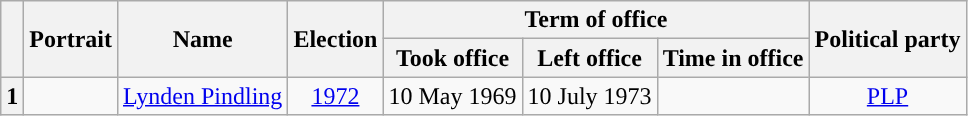<table class=wikitable style=text-align:center>
<tr>
<th rowspan=2></th>
<th rowspan=2>Portrait</th>
<th rowspan=2>Name<br></th>
<th rowspan=2>Election</th>
<th colspan=3>Term of office</th>
<th rowspan=2>Political party</th>
</tr>
<tr>
<th>Took office</th>
<th>Left office</th>
<th>Time in office</th>
</tr>
<tr>
<th style="background:">1</th>
<td></td>
<td><a href='#'>Lynden Pindling</a><br></td>
<td><a href='#'>1972</a></td>
<td>10 May 1969</td>
<td>10 July 1973</td>
<td></td>
<td><a href='#'>PLP</a></td>
</tr>
</table>
